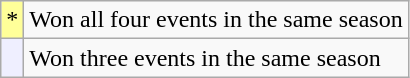<table class="wikitable">
<tr>
<td style="background:#ff9; border:1px solid #aaa;">*</td>
<td>Won all four events in the same season</td>
</tr>
<tr>
<td style="background:#efefff; border:1px solid #aaa;"></td>
<td>Won three events in the same season</td>
</tr>
</table>
